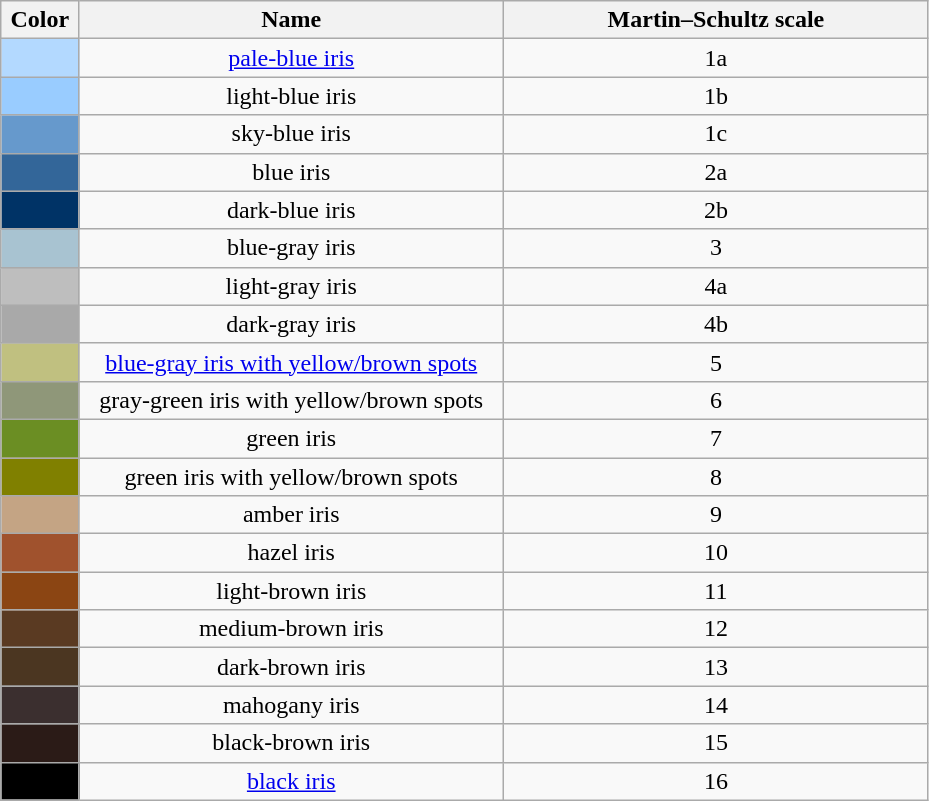<table class="wikitable"border="1"style="width:49%;text-align:center">
<tr>
<th width="1%">Color</th>
<th width="24%">Name</th>
<th width="24%">Martin–Schultz scale</th>
</tr>
<tr>
<td style="background-color:#B3D9FF"></td>
<td><a href='#'>pale-blue iris</a></td>
<td>1a</td>
</tr>
<tr>
<td style="background-color:#99CCFF"></td>
<td>light-blue iris</td>
<td>1b</td>
</tr>
<tr>
<td style="background-color:#6699CC"></td>
<td>sky-blue iris</td>
<td>1c</td>
</tr>
<tr>
<td style="background-color:#336699"></td>
<td>blue iris</td>
<td>2a</td>
</tr>
<tr>
<td style="background-color:#003366"></td>
<td>dark-blue iris</td>
<td>2b</td>
</tr>
<tr>
<td style="background-color:#A8C3D1"></td>
<td>blue-gray iris</td>
<td>3</td>
</tr>
<tr>
<td style="background-color:#BEBEBE"></td>
<td>light-gray iris</td>
<td>4a</td>
</tr>
<tr>
<td style="background-color:#A9A9A9"></td>
<td>dark-gray iris</td>
<td>4b</td>
</tr>
<tr>
<td style="background-color:#C0C080"></td>
<td><a href='#'>blue-gray iris with yellow/brown spots</a></td>
<td>5</td>
</tr>
<tr>
<td style="background-color:#8F9779"></td>
<td>gray-green iris with yellow/brown spots</td>
<td>6</td>
</tr>
<tr>
<td style="background-color:#6B8E23"></td>
<td>green iris</td>
<td>7</td>
</tr>
<tr>
<td style="background-color:#808000"></td>
<td>green iris with yellow/brown spots</td>
<td>8</td>
</tr>
<tr>
<td style="background-color:#C4A484"></td>
<td>amber iris</td>
<td>9</td>
</tr>
<tr>
<td style="background-color:#A0522D"></td>
<td>hazel iris</td>
<td>10</td>
</tr>
<tr>
<td style="background-color:#8B4513"></td>
<td>light-brown iris</td>
<td>11</td>
</tr>
<tr>
<td style="background-color:#5A3A22"></td>
<td>medium-brown iris</td>
<td>12</td>
</tr>
<tr>
<td style="background-color:#4B3621"></td>
<td>dark-brown iris</td>
<td>13</td>
</tr>
<tr>
<td style="background-color:#3B2F2F"></td>
<td>mahogany iris</td>
<td>14</td>
</tr>
<tr>
<td style="background-color:#2B1B17"></td>
<td>black-brown iris</td>
<td>15</td>
</tr>
<tr>
<td style="background-color:#000000;color:#FFFFFF"></td>
<td><a href='#'>black iris</a></td>
<td>16</td>
</tr>
</table>
